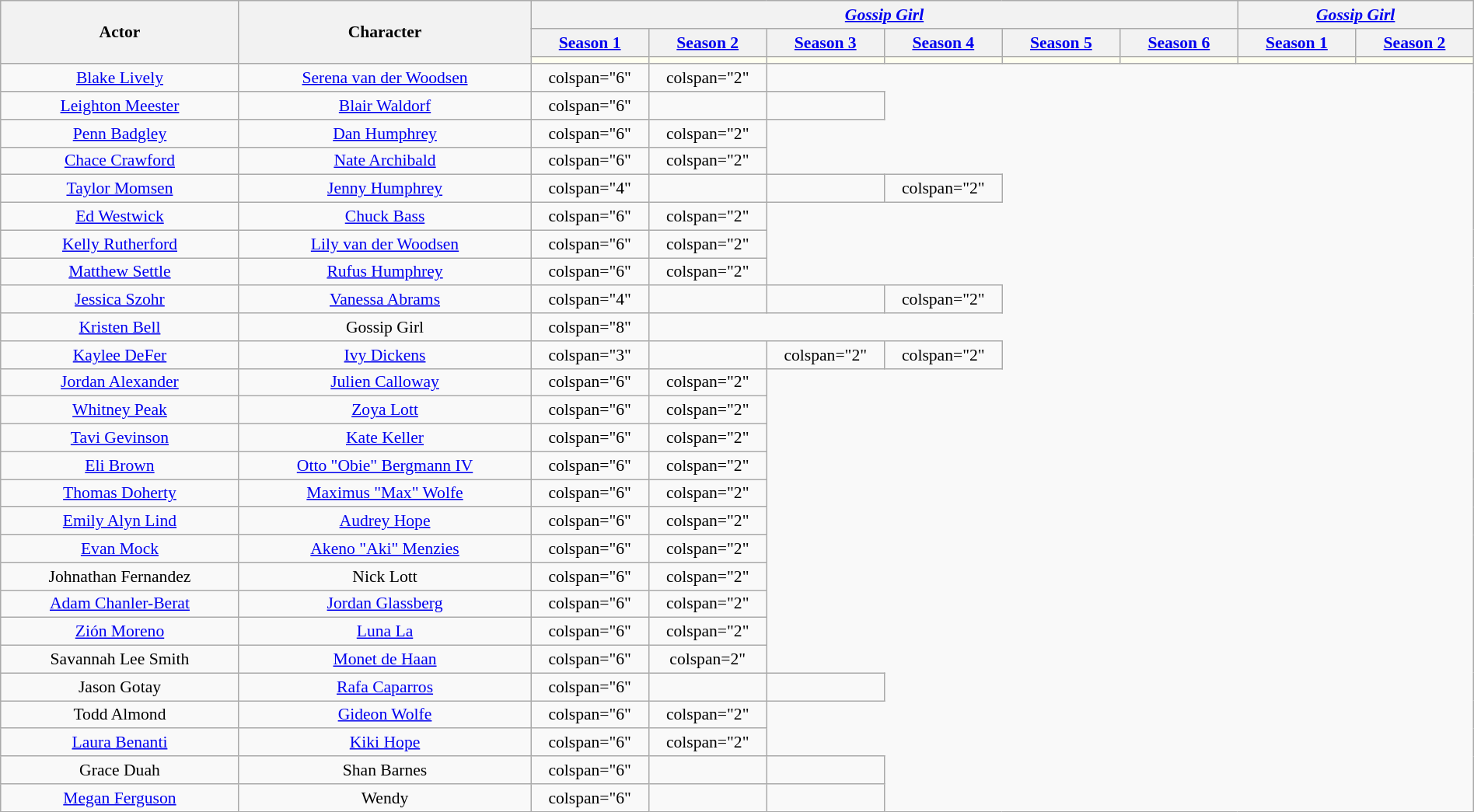<table class="wikitable plainrowheaders" style="text-align:center; font-size:90%; width:100%">
<tr>
<th rowspan="3">Actor</th>
<th rowspan="3">Character</th>
<th colspan="6"><em><a href='#'>Gossip Girl</a></em> </th>
<th colspan="2"><a href='#'><em>Gossip Girl</em></a> </th>
</tr>
<tr>
<th style="width:8%;"><a href='#'>Season 1</a></th>
<th style="width:8%;"><a href='#'>Season 2</a></th>
<th style="width:8%;"><a href='#'>Season 3</a></th>
<th style="width:8%;"><a href='#'>Season 4</a></th>
<th style="width:8%;"><a href='#'>Season 5</a></th>
<th style="width:8%;"><a href='#'>Season 6</a></th>
<th style="width:8%;"><a href='#'>Season 1</a></th>
<th style="width:8%;"><a href='#'>Season 2</a></th>
</tr>
<tr>
<th style="background:ivory;"></th>
<th style="background:ivory;"></th>
<th style="background:ivory;"></th>
<th style="background:ivory;"></th>
<th style="background:ivory;"></th>
<th style="background:ivory;"></th>
<th style="background:ivory;"></th>
<th style="background:ivory;"></th>
</tr>
<tr>
<td><a href='#'>Blake Lively</a></td>
<td><a href='#'>Serena van der Woodsen</a></td>
<td>colspan="6" </td>
<td>colspan="2" </td>
</tr>
<tr>
<td><a href='#'>Leighton Meester</a></td>
<td><a href='#'>Blair Waldorf</a></td>
<td>colspan="6" </td>
<td></td>
<td></td>
</tr>
<tr>
<td><a href='#'>Penn Badgley</a></td>
<td><a href='#'>Dan Humphrey</a></td>
<td>colspan="6" </td>
<td>colspan="2" </td>
</tr>
<tr>
<td><a href='#'>Chace Crawford</a></td>
<td><a href='#'>Nate Archibald</a></td>
<td>colspan="6" </td>
<td>colspan="2" </td>
</tr>
<tr>
<td><a href='#'>Taylor Momsen</a></td>
<td><a href='#'>Jenny Humphrey</a></td>
<td>colspan="4" </td>
<td></td>
<td></td>
<td>colspan="2" </td>
</tr>
<tr>
<td><a href='#'>Ed Westwick</a></td>
<td><a href='#'>Chuck Bass</a></td>
<td>colspan="6" </td>
<td>colspan="2" </td>
</tr>
<tr>
<td><a href='#'>Kelly Rutherford</a></td>
<td><a href='#'>Lily van der Woodsen</a></td>
<td>colspan="6" </td>
<td>colspan="2" </td>
</tr>
<tr>
<td><a href='#'>Matthew Settle</a></td>
<td><a href='#'>Rufus Humphrey</a></td>
<td>colspan="6" </td>
<td>colspan="2" </td>
</tr>
<tr>
<td><a href='#'>Jessica Szohr</a></td>
<td><a href='#'>Vanessa Abrams</a></td>
<td>colspan="4" </td>
<td></td>
<td></td>
<td>colspan="2" </td>
</tr>
<tr>
<td><a href='#'>Kristen Bell</a></td>
<td>Gossip Girl</td>
<td>colspan="8" </td>
</tr>
<tr>
<td><a href='#'>Kaylee DeFer</a></td>
<td><a href='#'>Ivy Dickens</a></td>
<td>colspan="3" </td>
<td></td>
<td>colspan="2" </td>
<td>colspan="2" </td>
</tr>
<tr>
<td><a href='#'>Jordan Alexander</a></td>
<td><a href='#'>Julien Calloway</a></td>
<td>colspan="6" </td>
<td>colspan="2" </td>
</tr>
<tr>
<td><a href='#'>Whitney Peak</a></td>
<td><a href='#'>Zoya Lott</a></td>
<td>colspan="6" </td>
<td>colspan="2" </td>
</tr>
<tr>
<td><a href='#'>Tavi Gevinson</a></td>
<td><a href='#'>Kate Keller</a></td>
<td>colspan="6" </td>
<td>colspan="2" </td>
</tr>
<tr>
<td><a href='#'>Eli Brown</a></td>
<td><a href='#'>Otto "Obie" Bergmann IV</a></td>
<td>colspan="6" </td>
<td>colspan="2" </td>
</tr>
<tr>
<td><a href='#'>Thomas Doherty</a></td>
<td><a href='#'>Maximus "Max" Wolfe</a></td>
<td>colspan="6" </td>
<td>colspan="2" </td>
</tr>
<tr>
<td><a href='#'>Emily Alyn Lind</a></td>
<td><a href='#'>Audrey Hope</a></td>
<td>colspan="6" </td>
<td>colspan="2" </td>
</tr>
<tr>
<td><a href='#'>Evan Mock</a></td>
<td><a href='#'>Akeno "Aki" Menzies</a></td>
<td>colspan="6" </td>
<td>colspan="2" </td>
</tr>
<tr>
<td>Johnathan Fernandez</td>
<td>Nick Lott</td>
<td>colspan="6" </td>
<td>colspan="2" </td>
</tr>
<tr>
<td><a href='#'>Adam Chanler-Berat</a></td>
<td><a href='#'>Jordan Glassberg</a></td>
<td>colspan="6" </td>
<td>colspan="2" </td>
</tr>
<tr>
<td><a href='#'>Zión Moreno</a></td>
<td><a href='#'>Luna La</a></td>
<td>colspan="6" </td>
<td>colspan="2" </td>
</tr>
<tr>
<td>Savannah Lee Smith</td>
<td><a href='#'>Monet de Haan</a></td>
<td>colspan="6" </td>
<td>colspan=2" </td>
</tr>
<tr>
<td>Jason Gotay</td>
<td><a href='#'>Rafa Caparros</a></td>
<td>colspan="6" </td>
<td></td>
<td></td>
</tr>
<tr>
<td>Todd Almond</td>
<td><a href='#'>Gideon Wolfe</a></td>
<td>colspan="6" </td>
<td>colspan="2" </td>
</tr>
<tr>
<td><a href='#'>Laura Benanti</a></td>
<td><a href='#'>Kiki Hope</a></td>
<td>colspan="6" </td>
<td>colspan="2" </td>
</tr>
<tr>
<td>Grace Duah</td>
<td>Shan Barnes</td>
<td>colspan="6" </td>
<td></td>
<td></td>
</tr>
<tr>
<td><a href='#'>Megan Ferguson</a></td>
<td>Wendy</td>
<td>colspan="6" </td>
<td></td>
<td></td>
</tr>
</table>
